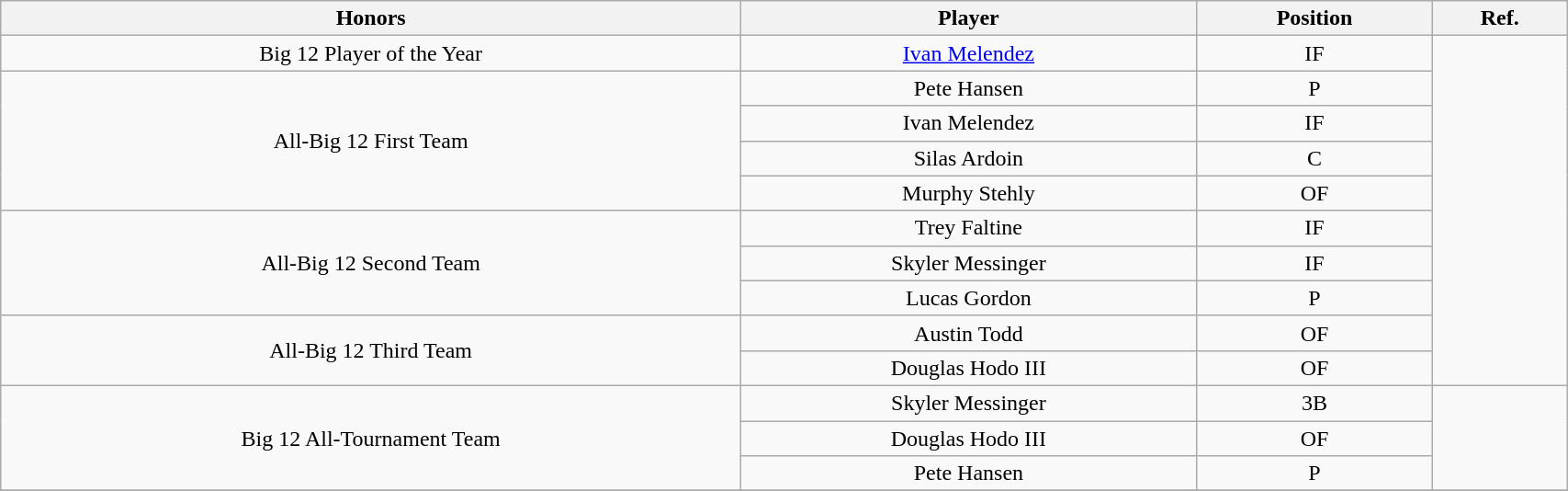<table class="wikitable" style="width: 90%;text-align: center;">
<tr>
<th style=>Honors</th>
<th style=>Player</th>
<th style=>Position</th>
<th style=>Ref.</th>
</tr>
<tr align="center">
<td rowspan="1">Big 12 Player of the Year</td>
<td><a href='#'>Ivan Melendez</a></td>
<td>IF</td>
<td rowspan="10"></td>
</tr>
<tr align="center">
<td rowspan="4">All-Big 12 First Team</td>
<td>Pete Hansen</td>
<td>P</td>
</tr>
<tr>
<td>Ivan Melendez</td>
<td>IF</td>
</tr>
<tr>
<td>Silas Ardoin</td>
<td>C</td>
</tr>
<tr>
<td>Murphy Stehly</td>
<td>OF</td>
</tr>
<tr align="center">
<td rowspan="3">All-Big 12 Second Team</td>
<td>Trey Faltine</td>
<td>IF</td>
</tr>
<tr>
<td>Skyler Messinger</td>
<td>IF</td>
</tr>
<tr>
<td>Lucas Gordon</td>
<td>P</td>
</tr>
<tr align="center">
<td rowspan="2">All-Big 12 Third Team</td>
<td>Austin Todd</td>
<td>OF</td>
</tr>
<tr>
<td>Douglas Hodo III</td>
<td>OF</td>
</tr>
<tr align="center">
<td rowspan="3">Big 12 All-Tournament Team</td>
<td>Skyler Messinger</td>
<td>3B</td>
<td rowspan="3"></td>
</tr>
<tr>
<td>Douglas Hodo III</td>
<td>OF</td>
</tr>
<tr>
<td>Pete Hansen</td>
<td>P</td>
</tr>
<tr>
</tr>
</table>
